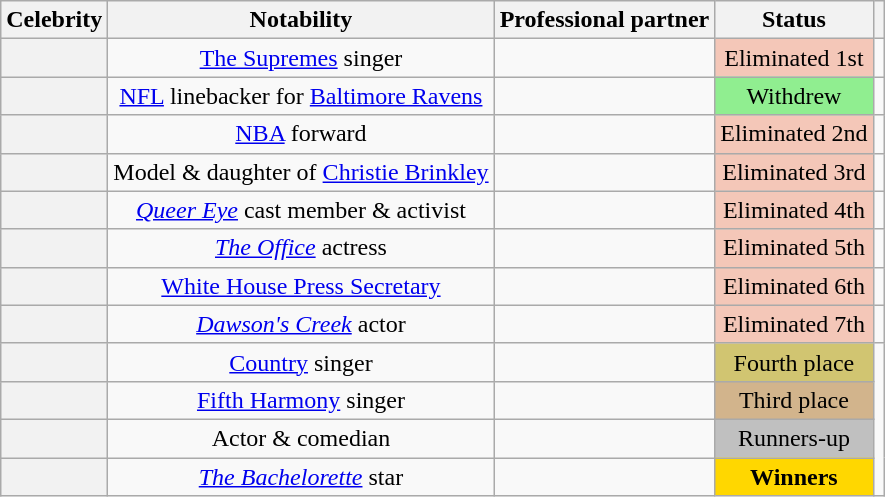<table class="wikitable sortable" style="text-align:center;">
<tr>
<th scope="col">Celebrity</th>
<th scope="col" class="unsortable">Notability</th>
<th scope="col">Professional partner</th>
<th scope="col">Status</th>
<th scope="col" class="unsortable"></th>
</tr>
<tr>
<th scope="row"></th>
<td><a href='#'>The Supremes</a> singer</td>
<td></td>
<td style="background:#f4c7b8">Eliminated 1st<br></td>
<td></td>
</tr>
<tr>
<th scope="row"></th>
<td><a href='#'>NFL</a> linebacker for <a href='#'>Baltimore Ravens</a></td>
<td></td>
<td style=background:lightgreen>Withdrew<br></td>
<td></td>
</tr>
<tr>
<th scope="row"></th>
<td><a href='#'>NBA</a> forward</td>
<td></td>
<td style="background:#f4c7b8">Eliminated 2nd<br></td>
<td></td>
</tr>
<tr>
<th scope="row"></th>
<td>Model & daughter of <a href='#'>Christie Brinkley</a></td>
<td></td>
<td style="background:#f4c7b8">Eliminated 3rd<br></td>
<td></td>
</tr>
<tr>
<th scope="row"></th>
<td><em><a href='#'>Queer Eye</a></em> cast member & activist</td>
<td></td>
<td style="background:#f4c7b8">Eliminated 4th<br></td>
<td></td>
</tr>
<tr>
<th scope="row"></th>
<td><em><a href='#'>The Office</a></em> actress</td>
<td></td>
<td style="background:#f4c7b8">Eliminated 5th<br></td>
<td></td>
</tr>
<tr>
<th scope="row"></th>
<td><a href='#'>White House Press Secretary</a></td>
<td><br></td>
<td style="background:#f4c7b8">Eliminated 6th<br></td>
<td></td>
</tr>
<tr>
<th scope="row"></th>
<td><em><a href='#'>Dawson's Creek</a></em> actor</td>
<td></td>
<td style="background:#f4c7b8">Eliminated 7th<br></td>
<td></td>
</tr>
<tr>
<th scope="row"></th>
<td><a href='#'>Country</a> singer</td>
<td></td>
<td style="background:#d1c571">Fourth place<br></td>
<td rowspan="4"></td>
</tr>
<tr>
<th scope="row"></th>
<td><a href='#'>Fifth Harmony</a> singer</td>
<td></td>
<td style="background:tan">Third place<br></td>
</tr>
<tr>
<th scope="row"></th>
<td>Actor & comedian</td>
<td></td>
<td style="background:silver">Runners-up<br></td>
</tr>
<tr>
<th scope="row"></th>
<td><em><a href='#'>The Bachelorette</a></em> star</td>
<td></td>
<td style="background:gold"><strong>Winners</strong><br></td>
</tr>
</table>
